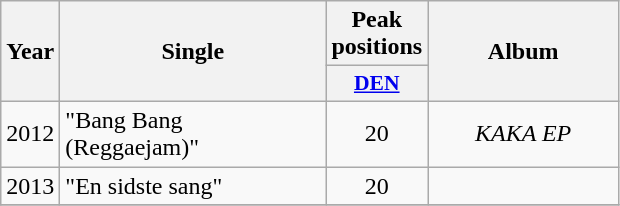<table class="wikitable">
<tr>
<th align="center" rowspan="2" width="10">Year</th>
<th align="center" rowspan="2" width="170">Single</th>
<th align="center" colspan="1" width="20">Peak positions</th>
<th align="center" rowspan="2" width="120">Album</th>
</tr>
<tr>
<th scope="col" style="width:3em;font-size:90%;"><a href='#'>DEN</a><br></th>
</tr>
<tr>
<td style="text-align:center;">2012</td>
<td>"Bang Bang (Reggaejam)"</td>
<td style="text-align:center;">20</td>
<td style="text-align:center;"><em>KAKA EP</em></td>
</tr>
<tr>
<td style="text-align:center;">2013</td>
<td>"En sidste sang"</td>
<td style="text-align:center;">20</td>
<td style="text-align:center;"></td>
</tr>
<tr>
</tr>
</table>
